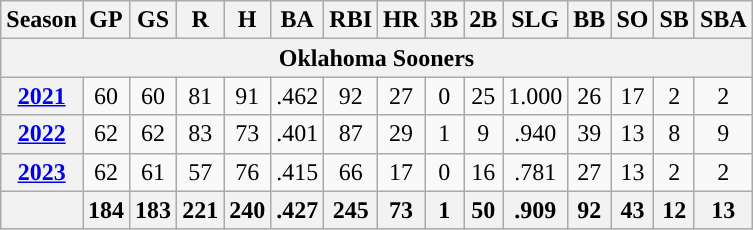<table class="wikitable" style="text-align:center;">
<tr>
<th>Season</th>
<th>GP</th>
<th>GS</th>
<th>R</th>
<th>H</th>
<th>BA</th>
<th>RBI</th>
<th>HR</th>
<th>3B</th>
<th>2B</th>
<th>SLG</th>
<th>BB</th>
<th>SO</th>
<th>SB</th>
<th>SBA</th>
</tr>
<tr>
<th colspan="15">Oklahoma Sooners</th>
</tr>
<tr>
<th><a href='#'>2021</a></th>
<td>60</td>
<td>60</td>
<td>81</td>
<td>91</td>
<td>.462</td>
<td>92</td>
<td>27</td>
<td>0</td>
<td>25</td>
<td>1.000</td>
<td>26</td>
<td>17</td>
<td>2</td>
<td>2</td>
</tr>
<tr>
<th><a href='#'>2022</a></th>
<td>62</td>
<td>62</td>
<td>83</td>
<td>73</td>
<td>.401</td>
<td>87</td>
<td>29</td>
<td>1</td>
<td>9</td>
<td>.940</td>
<td>39</td>
<td>13</td>
<td>8</td>
<td>9</td>
</tr>
<tr>
<th><a href='#'>2023</a></th>
<td>62</td>
<td>61</td>
<td>57</td>
<td>76</td>
<td>.415</td>
<td>66</td>
<td>17</td>
<td>0</td>
<td>16</td>
<td>.781</td>
<td>27</td>
<td>13</td>
<td>2</td>
<td>2</td>
</tr>
<tr>
<th></th>
<th>184</th>
<th>183</th>
<th>221</th>
<th>240</th>
<th>.427</th>
<th>245</th>
<th>73</th>
<th>1</th>
<th>50</th>
<th>.909</th>
<th>92</th>
<th>43</th>
<th>12</th>
<th>13</th>
</tr>
</table>
